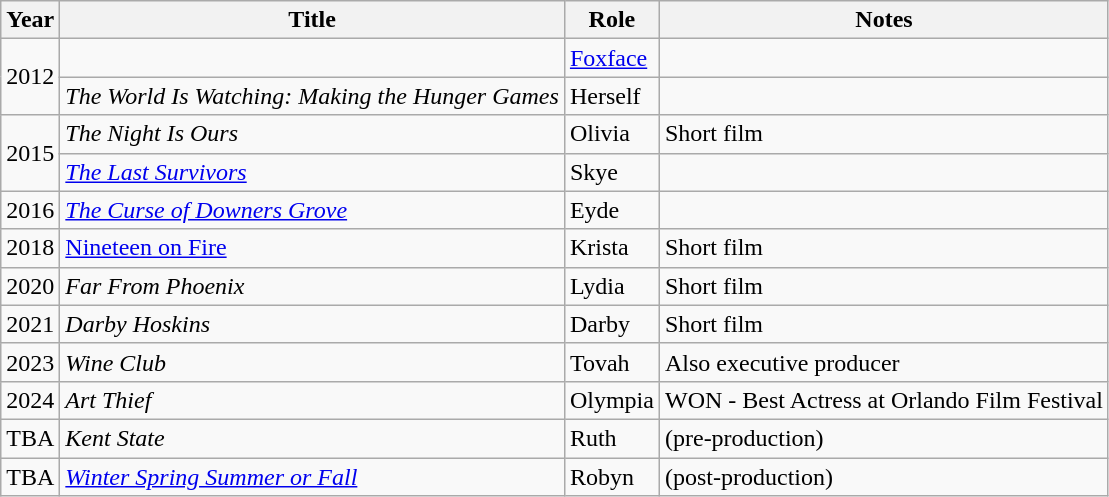<table class="wikitable sortable">
<tr>
<th>Year</th>
<th>Title</th>
<th>Role</th>
<th class="unsortable">Notes</th>
</tr>
<tr>
<td rowspan="2">2012</td>
<td scope="row"><em></em></td>
<td><a href='#'>Foxface</a></td>
<td></td>
</tr>
<tr>
<td><em>The World Is Watching: Making the Hunger Games</em></td>
<td>Herself</td>
<td></td>
</tr>
<tr>
<td rowspan="2">2015</td>
<td><em>The Night Is Ours</em></td>
<td>Olivia</td>
<td>Short film</td>
</tr>
<tr>
<td><em><a href='#'>The Last Survivors</a></em></td>
<td>Skye</td>
<td></td>
</tr>
<tr>
<td>2016</td>
<td><em><a href='#'>The Curse of Downers Grove</a></em></td>
<td>Eyde</td>
<td></td>
</tr>
<tr>
<td>2018</td>
<td><a href='#'>Nineteen on Fire</a></td>
<td>Krista</td>
<td>Short film</td>
</tr>
<tr>
<td>2020</td>
<td><em>Far From Phoenix</em></td>
<td>Lydia</td>
<td>Short film</td>
</tr>
<tr>
<td>2021</td>
<td><em>Darby Hoskins</em></td>
<td>Darby</td>
<td>Short film</td>
</tr>
<tr>
<td>2023</td>
<td><em>Wine Club</em></td>
<td>Tovah</td>
<td>Also executive producer</td>
</tr>
<tr>
<td>2024</td>
<td><em>Art Thief</em></td>
<td>Olympia</td>
<td>WON - Best Actress at Orlando Film Festival</td>
</tr>
<tr>
<td>TBA</td>
<td><em>Kent State</em></td>
<td>Ruth</td>
<td>(pre-production)</td>
</tr>
<tr>
<td>TBA</td>
<td><em><a href='#'>Winter Spring Summer or Fall</a></em></td>
<td>Robyn</td>
<td>(post-production)</td>
</tr>
</table>
